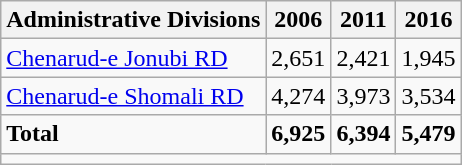<table class="wikitable">
<tr>
<th>Administrative Divisions</th>
<th>2006</th>
<th>2011</th>
<th>2016</th>
</tr>
<tr>
<td><a href='#'>Chenarud-e Jonubi RD</a></td>
<td style="text-align: right;">2,651</td>
<td style="text-align: right;">2,421</td>
<td style="text-align: right;">1,945</td>
</tr>
<tr>
<td><a href='#'>Chenarud-e Shomali RD</a></td>
<td style="text-align: right;">4,274</td>
<td style="text-align: right;">3,973</td>
<td style="text-align: right;">3,534</td>
</tr>
<tr>
<td><strong>Total</strong></td>
<td style="text-align: right;"><strong>6,925</strong></td>
<td style="text-align: right;"><strong>6,394</strong></td>
<td style="text-align: right;"><strong>5,479</strong></td>
</tr>
<tr>
<td colspan=4></td>
</tr>
</table>
